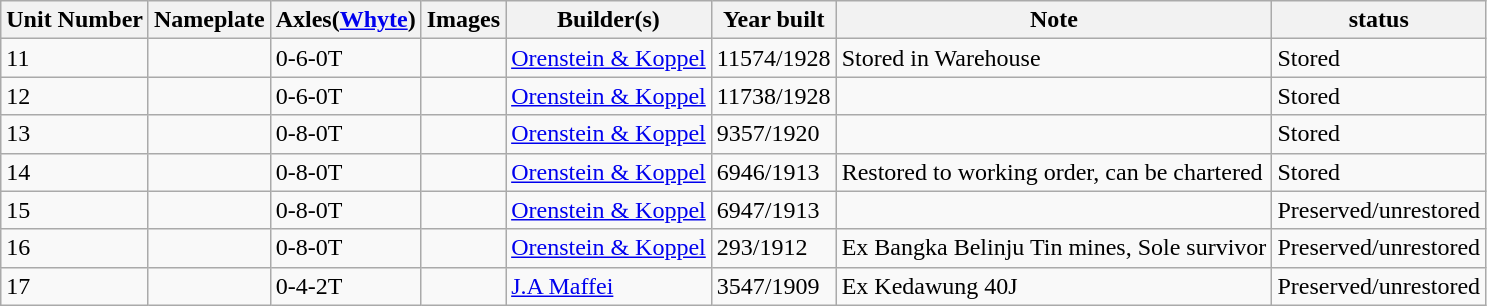<table class="wikitable">
<tr>
<th>Unit Number</th>
<th>Nameplate</th>
<th>Axles(<a href='#'>Whyte</a>)</th>
<th>Images</th>
<th>Builder(s)</th>
<th>Year built</th>
<th>Note</th>
<th>status</th>
</tr>
<tr>
<td>11</td>
<td></td>
<td>0-6-0T</td>
<td></td>
<td> <a href='#'>Orenstein & Koppel</a></td>
<td>11574/1928</td>
<td>Stored in Warehouse</td>
<td>Stored</td>
</tr>
<tr>
<td>12</td>
<td></td>
<td>0-6-0T</td>
<td></td>
<td> <a href='#'>Orenstein & Koppel</a></td>
<td>11738/1928</td>
<td></td>
<td>Stored</td>
</tr>
<tr>
<td>13</td>
<td></td>
<td>0-8-0T</td>
<td></td>
<td> <a href='#'>Orenstein & Koppel</a></td>
<td>9357/1920</td>
<td></td>
<td>Stored</td>
</tr>
<tr>
<td>14</td>
<td></td>
<td>0-8-0T</td>
<td></td>
<td> <a href='#'>Orenstein & Koppel</a></td>
<td>6946/1913</td>
<td>Restored to working order, can be chartered</td>
<td>Stored</td>
</tr>
<tr>
<td>15</td>
<td></td>
<td>0-8-0T</td>
<td></td>
<td> <a href='#'>Orenstein & Koppel</a></td>
<td>6947/1913</td>
<td></td>
<td>Preserved/unrestored</td>
</tr>
<tr>
<td>16</td>
<td></td>
<td>0-8-0T</td>
<td></td>
<td> <a href='#'>Orenstein & Koppel</a></td>
<td>293/1912</td>
<td>Ex Bangka Belinju Tin mines, Sole survivor</td>
<td>Preserved/unrestored</td>
</tr>
<tr>
<td>17</td>
<td></td>
<td>0-4-2T</td>
<td></td>
<td> <a href='#'>J.A Maffei</a></td>
<td>3547/1909</td>
<td>Ex Kedawung 40J</td>
<td>Preserved/unrestored</td>
</tr>
</table>
